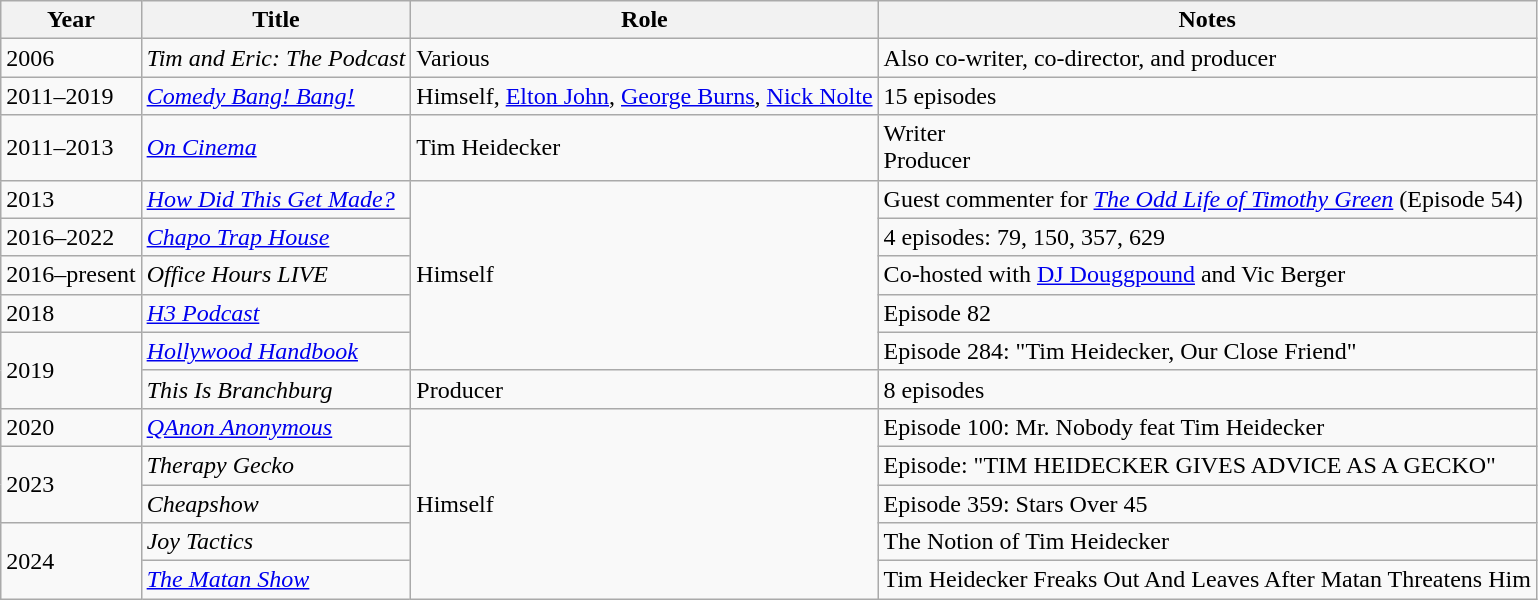<table class="wikitable sortable">
<tr>
<th>Year</th>
<th>Title</th>
<th>Role</th>
<th class = "unsortable">Notes</th>
</tr>
<tr>
<td>2006</td>
<td><em>Tim and Eric: The Podcast</em></td>
<td>Various</td>
<td>Also co-writer, co-director, and producer</td>
</tr>
<tr>
<td>2011–2019</td>
<td><em><a href='#'>Comedy Bang! Bang!</a></em></td>
<td>Himself, <a href='#'>Elton John</a>, <a href='#'>George Burns</a>, <a href='#'>Nick Nolte</a></td>
<td>15 episodes</td>
</tr>
<tr>
<td>2011–2013</td>
<td><em><a href='#'>On Cinema</a></em></td>
<td>Tim Heidecker</td>
<td>Writer<br>Producer</td>
</tr>
<tr>
<td>2013</td>
<td><em><a href='#'>How Did This Get Made?</a></em></td>
<td rowspan="5">Himself</td>
<td>Guest commenter for <em><a href='#'>The Odd Life of Timothy Green</a></em> (Episode 54)</td>
</tr>
<tr>
<td>2016–2022</td>
<td><em><a href='#'>Chapo Trap House</a></em></td>
<td>4 episodes: 79, 150, 357, 629</td>
</tr>
<tr>
<td>2016–present</td>
<td><em>Office Hours LIVE</em></td>
<td>Co-hosted with <a href='#'>DJ Douggpound</a> and Vic Berger</td>
</tr>
<tr>
<td>2018</td>
<td><em><a href='#'>H3 Podcast</a></em></td>
<td>Episode 82</td>
</tr>
<tr>
<td rowspan="2">2019</td>
<td><em><a href='#'>Hollywood Handbook</a></em></td>
<td>Episode 284: "Tim Heidecker, Our Close Friend"</td>
</tr>
<tr>
<td><em>This Is Branchburg</em></td>
<td>Producer</td>
<td>8 episodes</td>
</tr>
<tr>
<td>2020</td>
<td><em><a href='#'>QAnon Anonymous</a></em></td>
<td rowspan="5">Himself</td>
<td>Episode 100: Mr. Nobody feat Tim Heidecker</td>
</tr>
<tr>
<td rowspan="2">2023</td>
<td><em>Therapy Gecko</em></td>
<td>Episode: "TIM HEIDECKER GIVES ADVICE AS A GECKO"</td>
</tr>
<tr>
<td><em>Cheapshow</em></td>
<td>Episode 359: Stars Over 45 </td>
</tr>
<tr>
<td rowspan="2">2024</td>
<td><em>Joy Tactics</em></td>
<td>The Notion of Tim Heidecker </td>
</tr>
<tr>
<td><em><a href='#'>The Matan Show</a></em></td>
<td>Tim Heidecker Freaks Out And Leaves After Matan Threatens Him</td>
</tr>
</table>
